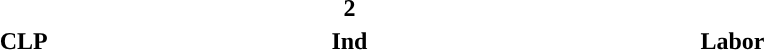<table style="width:60%; text-align:center;">
<tr style="color:white;">
<td style="background:"><strong>14</strong></td>
<td style="color:black; background:"><strong>2</strong></td>
<td style="background:"><strong>9</strong></td>
</tr>
<tr>
<td><span><strong>CLP</strong></span></td>
<td><span><strong>Ind</strong></span></td>
<td><span><strong>Labor</strong></span></td>
</tr>
</table>
